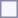<table style="border:1px solid #8888aa; background-color:#f7f8ff; padding:5px; font-size:95%; margin: 0px 12px 12px 0px;">
</table>
